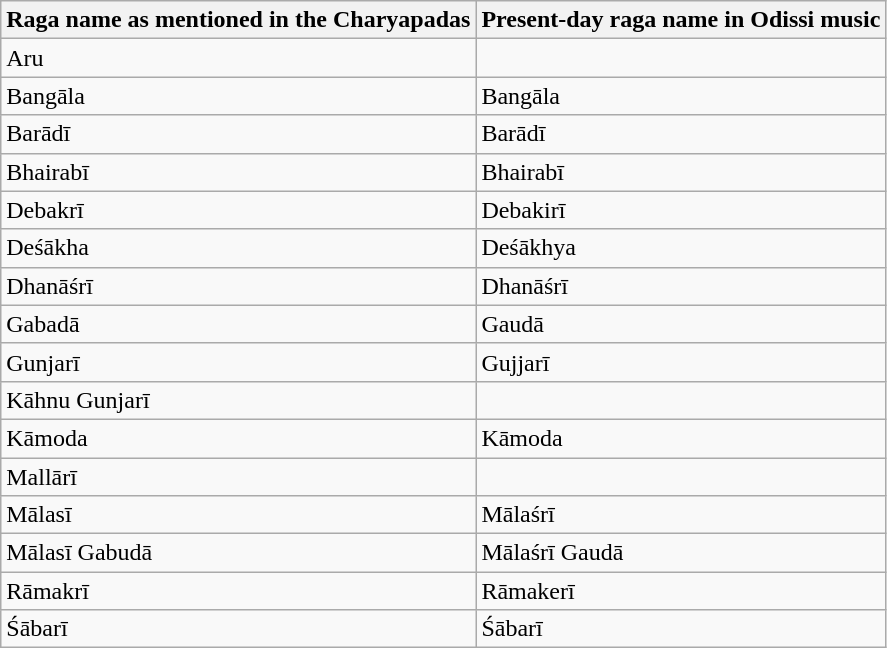<table class="wikitable">
<tr>
<th>Raga name as mentioned in the Charyapadas</th>
<th>Present-day raga name in Odissi music</th>
</tr>
<tr>
<td>Aru</td>
<td></td>
</tr>
<tr>
<td>Bangāla</td>
<td>Bangāla</td>
</tr>
<tr>
<td>Barādī</td>
<td>Barādī</td>
</tr>
<tr>
<td>Bhairabī</td>
<td>Bhairabī</td>
</tr>
<tr>
<td>Debakrī</td>
<td>Debakirī</td>
</tr>
<tr>
<td>Deśākha</td>
<td>Deśākhya</td>
</tr>
<tr>
<td>Dhanāśrī</td>
<td>Dhanāśrī</td>
</tr>
<tr>
<td>Gabadā</td>
<td>Gaudā</td>
</tr>
<tr>
<td>Gunjarī</td>
<td>Gujjarī</td>
</tr>
<tr>
<td>Kāhnu Gunjarī</td>
<td></td>
</tr>
<tr>
<td>Kāmoda</td>
<td>Kāmoda</td>
</tr>
<tr>
<td>Mallārī</td>
<td></td>
</tr>
<tr>
<td>Mālasī</td>
<td>Mālaśrī</td>
</tr>
<tr>
<td>Mālasī Gabudā</td>
<td>Mālaśrī Gaudā</td>
</tr>
<tr>
<td>Rāmakrī</td>
<td>Rāmakerī</td>
</tr>
<tr>
<td>Śābarī</td>
<td>Śābarī</td>
</tr>
</table>
